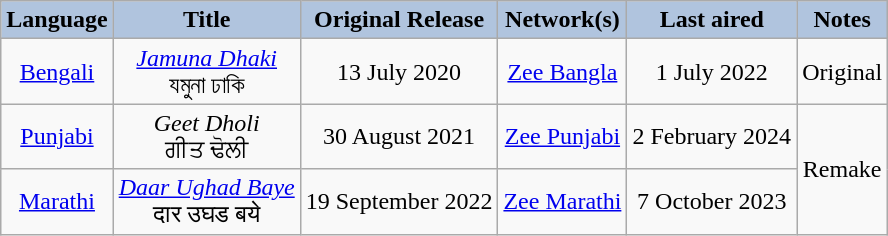<table class="wikitable" style="text-align:center;">
<tr>
<th style="background:LightSteelBlue;">Language</th>
<th style="background:LightSteelBlue;">Title</th>
<th style="background:LightSteelBlue;">Original Release</th>
<th style="background:LightSteelBlue;">Network(s)</th>
<th style="background:LightSteelBlue;">Last aired</th>
<th style="background:LightSteelBlue;">Notes</th>
</tr>
<tr>
<td><a href='#'>Bengali</a></td>
<td><em><a href='#'>Jamuna Dhaki</a></em> <br> যমুনা ঢাকি</td>
<td>13 July 2020</td>
<td><a href='#'>Zee Bangla</a></td>
<td>1 July 2022</td>
<td>Original</td>
</tr>
<tr>
<td><a href='#'>Punjabi</a></td>
<td><em>Geet Dholi</em> <br> ਗੀਤ ਢੋਲੀ</td>
<td>30 August 2021</td>
<td><a href='#'>Zee Punjabi</a></td>
<td>2 February 2024</td>
<td rowspan="2">Remake</td>
</tr>
<tr>
<td><a href='#'>Marathi</a></td>
<td><em><a href='#'>Daar Ughad Baye</a></em> <br> दार उघड बये</td>
<td>19 September 2022</td>
<td><a href='#'>Zee Marathi</a></td>
<td>7 October 2023</td>
</tr>
</table>
